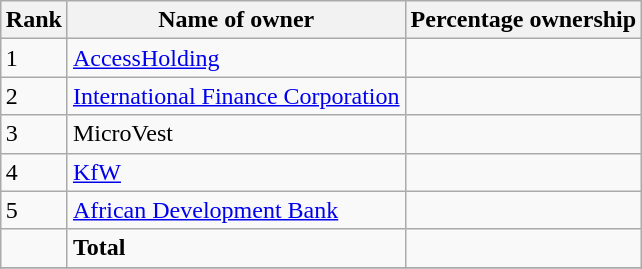<table class="wikitable sortable" style="margin: 0.5em auto">
<tr>
<th>Rank</th>
<th>Name of owner</th>
<th>Percentage ownership</th>
</tr>
<tr>
<td>1</td>
<td><a href='#'>AccessHolding</a></td>
<td></td>
</tr>
<tr>
<td>2</td>
<td><a href='#'>International Finance Corporation</a></td>
<td></td>
</tr>
<tr>
<td>3</td>
<td>MicroVest</td>
<td></td>
</tr>
<tr>
<td>4</td>
<td><a href='#'>KfW</a></td>
<td></td>
</tr>
<tr>
<td>5</td>
<td><a href='#'>African Development Bank</a></td>
<td></td>
</tr>
<tr>
<td></td>
<td><strong>Total</strong></td>
<td></td>
</tr>
<tr>
</tr>
</table>
